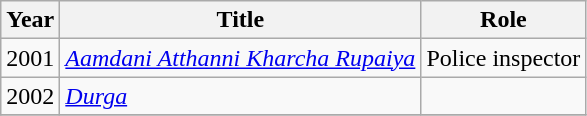<table class="wikitable sortable">
<tr>
<th>Year</th>
<th>Title</th>
<th>Role</th>
</tr>
<tr>
<td>2001</td>
<td><em><a href='#'>Aamdani Atthanni Kharcha Rupaiya</a></em></td>
<td>Police inspector</td>
</tr>
<tr>
<td>2002</td>
<td><em><a href='#'>Durga</a></em></td>
<td></td>
</tr>
<tr>
</tr>
</table>
